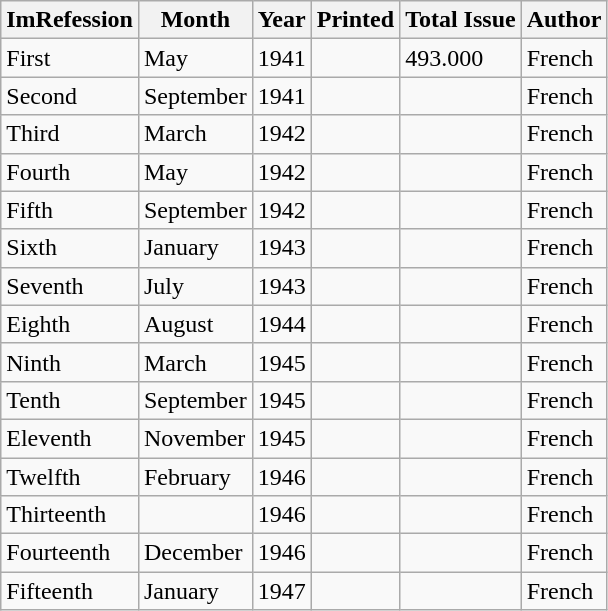<table class="wikitable">
<tr>
<th>ImRefession</th>
<th>Month</th>
<th>Year</th>
<th>Printed</th>
<th>Total Issue</th>
<th>Author</th>
</tr>
<tr>
<td>First</td>
<td>May</td>
<td>1941</td>
<td></td>
<td>493.000</td>
<td>French</td>
</tr>
<tr>
<td>Second</td>
<td>September</td>
<td>1941</td>
<td></td>
<td></td>
<td>French</td>
</tr>
<tr>
<td>Third</td>
<td>March</td>
<td>1942</td>
<td></td>
<td></td>
<td>French</td>
</tr>
<tr>
<td>Fourth</td>
<td>May</td>
<td>1942</td>
<td></td>
<td></td>
<td>French</td>
</tr>
<tr>
<td>Fifth</td>
<td>September</td>
<td>1942</td>
<td></td>
<td></td>
<td>French</td>
</tr>
<tr>
<td>Sixth</td>
<td>January</td>
<td>1943</td>
<td></td>
<td></td>
<td>French</td>
</tr>
<tr>
<td>Seventh</td>
<td>July</td>
<td>1943</td>
<td></td>
<td></td>
<td>French</td>
</tr>
<tr>
<td>Eighth</td>
<td>August</td>
<td>1944</td>
<td></td>
<td></td>
<td>French</td>
</tr>
<tr>
<td>Ninth</td>
<td>March</td>
<td>1945</td>
<td></td>
<td></td>
<td>French</td>
</tr>
<tr>
<td>Tenth</td>
<td>September</td>
<td>1945</td>
<td></td>
<td></td>
<td>French</td>
</tr>
<tr>
<td>Eleventh</td>
<td>November</td>
<td>1945</td>
<td></td>
<td></td>
<td>French</td>
</tr>
<tr>
<td>Twelfth</td>
<td>February</td>
<td>1946</td>
<td></td>
<td></td>
<td>French</td>
</tr>
<tr>
<td>Thirteenth</td>
<td></td>
<td>1946</td>
<td></td>
<td></td>
<td>French</td>
</tr>
<tr>
<td>Fourteenth</td>
<td>December</td>
<td>1946</td>
<td></td>
<td></td>
<td>French</td>
</tr>
<tr>
<td>Fifteenth</td>
<td>January</td>
<td>1947</td>
<td></td>
<td></td>
<td>French</td>
</tr>
</table>
